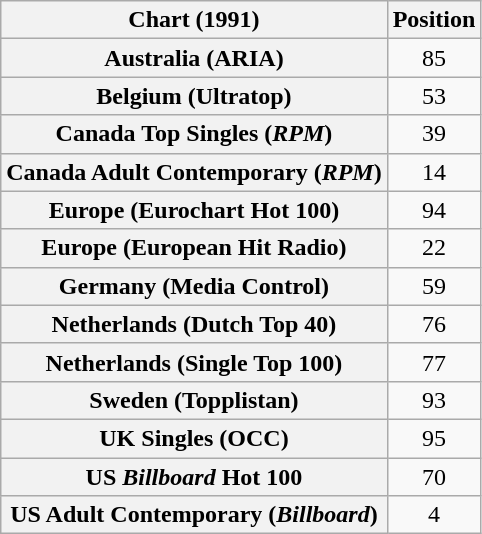<table class="wikitable sortable plainrowheaders" style="text-align:center">
<tr>
<th scope="col">Chart (1991)</th>
<th scope="col">Position</th>
</tr>
<tr>
<th scope="row">Australia (ARIA)</th>
<td>85</td>
</tr>
<tr>
<th scope="row">Belgium (Ultratop)</th>
<td>53</td>
</tr>
<tr>
<th scope="row">Canada Top Singles (<em>RPM</em>)</th>
<td>39</td>
</tr>
<tr>
<th scope="row">Canada Adult Contemporary (<em>RPM</em>)</th>
<td>14</td>
</tr>
<tr>
<th scope="row">Europe (Eurochart Hot 100)</th>
<td>94</td>
</tr>
<tr>
<th scope="row">Europe (European Hit Radio)</th>
<td>22</td>
</tr>
<tr>
<th scope="row">Germany (Media Control)</th>
<td>59</td>
</tr>
<tr>
<th scope="row">Netherlands (Dutch Top 40)</th>
<td>76</td>
</tr>
<tr>
<th scope="row">Netherlands (Single Top 100)</th>
<td>77</td>
</tr>
<tr>
<th scope="row">Sweden (Topplistan)</th>
<td>93</td>
</tr>
<tr>
<th scope="row">UK Singles (OCC)</th>
<td>95</td>
</tr>
<tr>
<th scope="row">US <em>Billboard</em> Hot 100</th>
<td>70</td>
</tr>
<tr>
<th scope="row">US Adult Contemporary (<em>Billboard</em>)</th>
<td>4</td>
</tr>
</table>
